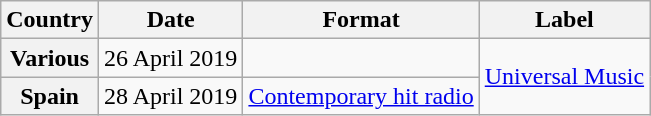<table class="wikitable plainrowheaders">
<tr>
<th>Country</th>
<th>Date</th>
<th>Format</th>
<th>Label</th>
</tr>
<tr>
<th scope="row">Various</th>
<td>26 April 2019</td>
<td></td>
<td rowspan="2"><a href='#'>Universal Music</a></td>
</tr>
<tr>
<th scope="row">Spain</th>
<td>28 April 2019</td>
<td><a href='#'>Contemporary hit radio</a></td>
</tr>
</table>
